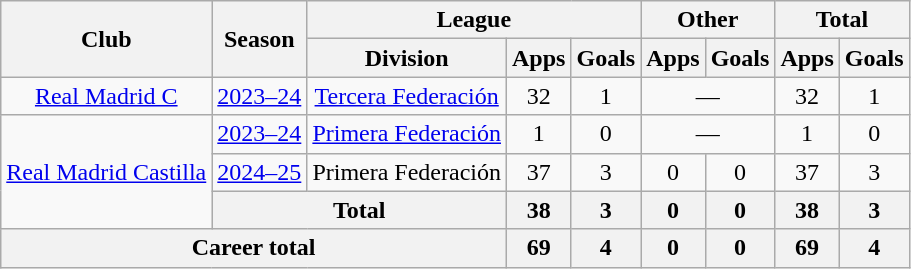<table class="wikitable" style="text-align:center">
<tr>
<th rowspan="2">Club</th>
<th rowspan="2">Season</th>
<th colspan="3">League</th>
<th colspan="2">Other</th>
<th colspan="2">Total</th>
</tr>
<tr>
<th>Division</th>
<th>Apps</th>
<th>Goals</th>
<th>Apps</th>
<th>Goals</th>
<th>Apps</th>
<th>Goals</th>
</tr>
<tr>
<td><a href='#'>Real Madrid C</a></td>
<td><a href='#'>2023–24</a></td>
<td><a href='#'>Tercera Federación</a></td>
<td>32</td>
<td>1</td>
<td colspan="2">—</td>
<td>32</td>
<td>1</td>
</tr>
<tr>
<td rowspan="3"><a href='#'>Real Madrid Castilla</a></td>
<td><a href='#'>2023–24</a></td>
<td><a href='#'>Primera Federación</a></td>
<td>1</td>
<td>0</td>
<td colspan="2">—</td>
<td>1</td>
<td>0</td>
</tr>
<tr>
<td><a href='#'>2024–25</a></td>
<td>Primera Federación</td>
<td>37</td>
<td>3</td>
<td>0</td>
<td>0</td>
<td>37</td>
<td>3</td>
</tr>
<tr>
<th colspan="2">Total</th>
<th>38</th>
<th>3</th>
<th>0</th>
<th>0</th>
<th>38</th>
<th>3</th>
</tr>
<tr>
<th colspan="3">Career total</th>
<th>69</th>
<th>4</th>
<th>0</th>
<th>0</th>
<th>69</th>
<th>4</th>
</tr>
</table>
